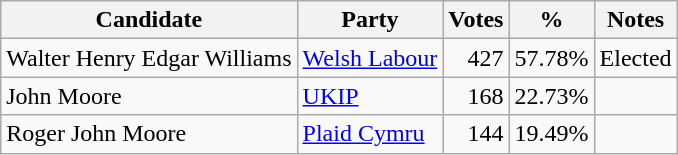<table class=wikitable style=text-align:right>
<tr>
<th>Candidate</th>
<th>Party</th>
<th>Votes</th>
<th>%</th>
<th>Notes</th>
</tr>
<tr>
<td align=left>Walter Henry Edgar Williams</td>
<td align=left><a href='#'>Welsh Labour</a></td>
<td>427</td>
<td>57.78%</td>
<td align=left>Elected</td>
</tr>
<tr>
<td align=left>John Moore</td>
<td align=left><a href='#'>UKIP</a></td>
<td>168</td>
<td>22.73%</td>
<td></td>
</tr>
<tr>
<td align=left>Roger John Moore</td>
<td align=left><a href='#'>Plaid Cymru</a></td>
<td>144</td>
<td>19.49%</td>
<td></td>
</tr>
</table>
